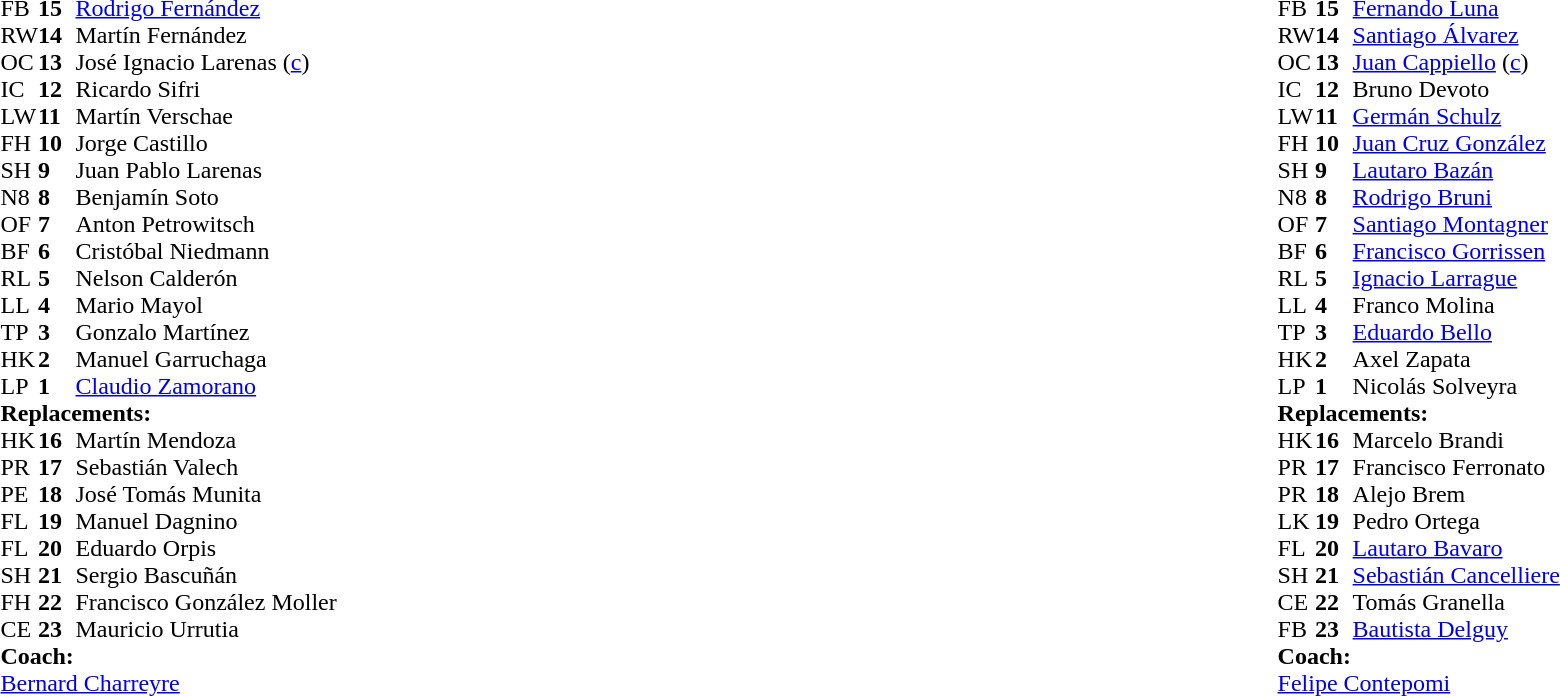<table style="width:100%">
<tr>
<td style="vertical-align:top; width:50%"><br><table cellspacing="0" cellpadding="0">
<tr>
<th width="25"></th>
<th width="25"></th>
</tr>
<tr>
<td>FB</td>
<td><strong>15</strong></td>
<td><a href='#'>Rodrigo Fernández</a></td>
</tr>
<tr>
<td>RW</td>
<td><strong>14</strong></td>
<td>Martín Fernández</td>
<td></td>
<td></td>
<td></td>
<td></td>
<td></td>
</tr>
<tr>
<td>OC</td>
<td><strong>13</strong></td>
<td>José Ignacio Larenas (<a href='#'>c</a>)</td>
<td></td>
<td></td>
</tr>
<tr>
<td>IC</td>
<td><strong>12</strong></td>
<td>Ricardo Sifri</td>
<td></td>
<td></td>
</tr>
<tr>
<td>LW</td>
<td><strong>11</strong></td>
<td>Martín Verschae</td>
</tr>
<tr>
<td>FH</td>
<td><strong>10</strong></td>
<td>Jorge Castillo</td>
<td></td>
<td></td>
</tr>
<tr>
<td>SH</td>
<td><strong>9</strong></td>
<td>Juan Pablo Larenas</td>
<td></td>
<td></td>
<td></td>
<td></td>
<td></td>
<td></td>
<td></td>
<td></td>
</tr>
<tr>
<td>N8</td>
<td><strong>8</strong></td>
<td>Benjamín Soto</td>
</tr>
<tr>
<td>OF</td>
<td><strong>7</strong></td>
<td>Anton Petrowitsch</td>
</tr>
<tr>
<td>BF</td>
<td><strong>6</strong></td>
<td>Cristóbal Niedmann</td>
<td></td>
<td colspan=2></td>
<td></td>
</tr>
<tr>
<td>RL</td>
<td><strong>5</strong></td>
<td>Nelson Calderón</td>
</tr>
<tr>
<td>LL</td>
<td><strong>4</strong></td>
<td>Mario Mayol</td>
<td></td>
<td></td>
</tr>
<tr>
<td>TP</td>
<td><strong>3</strong></td>
<td>Gonzalo Martínez</td>
<td></td>
<td></td>
</tr>
<tr>
<td>HK</td>
<td><strong>2</strong></td>
<td>Manuel Garruchaga</td>
<td></td>
<td></td>
</tr>
<tr>
<td>LP</td>
<td><strong>1</strong></td>
<td><a href='#'>Claudio Zamorano</a></td>
<td></td>
<td colspan=2></td>
<td></td>
<td></td>
<td colspan=2></td>
</tr>
<tr>
<td colspan=3><strong>Replacements:</strong></td>
</tr>
<tr>
<td>HK</td>
<td><strong>16</strong></td>
<td>Martín Mendoza</td>
<td></td>
<td></td>
</tr>
<tr>
<td>PR</td>
<td><strong>17</strong></td>
<td>Sebastián Valech</td>
<td></td>
<td></td>
<td></td>
<td></td>
<td></td>
<td></td>
<td></td>
<td></td>
</tr>
<tr>
<td>PE</td>
<td><strong>18</strong></td>
<td>José Tomás Munita</td>
<td></td>
<td></td>
</tr>
<tr>
<td>FL</td>
<td><strong>19</strong></td>
<td>Manuel Dagnino</td>
<td></td>
<td></td>
</tr>
<tr>
<td>FL</td>
<td><strong>20</strong></td>
<td>Eduardo Orpis</td>
<td></td>
<td></td>
<td></td>
<td></td>
</tr>
<tr>
<td>SH</td>
<td><strong>21</strong></td>
<td>Sergio Bascuñán</td>
<td></td>
<td></td>
</tr>
<tr>
<td>FH</td>
<td><strong>22</strong></td>
<td>Francisco González Moller</td>
<td></td>
<td></td>
</tr>
<tr>
<td>CE</td>
<td><strong>23</strong></td>
<td>Mauricio Urrutia</td>
<td></td>
<td></td>
</tr>
<tr>
<td colspan=3><strong>Coach:</strong></td>
</tr>
<tr>
<td colspan="4"> <a href='#'>Bernard Charreyre</a></td>
</tr>
</table>
</td>
<td style="vertical-align:top"></td>
<td style="vertical-align:top; width:50%"><br><table cellspacing="0" cellpadding="0" style="margin:auto">
<tr>
<th width="25"></th>
<th width="25"></th>
</tr>
<tr>
<td>FB</td>
<td><strong>15</strong></td>
<td><a href='#'>Fernando Luna</a></td>
</tr>
<tr>
<td>RW</td>
<td><strong>14</strong></td>
<td><a href='#'>Santiago Álvarez</a></td>
<td></td>
<td></td>
</tr>
<tr>
<td>OC</td>
<td><strong>13</strong></td>
<td><a href='#'>Juan Cappiello</a> (<a href='#'>c</a>)</td>
</tr>
<tr>
<td>IC</td>
<td><strong>12</strong></td>
<td>Bruno Devoto</td>
</tr>
<tr>
<td>LW</td>
<td><strong>11</strong></td>
<td><a href='#'>Germán Schulz</a></td>
</tr>
<tr>
<td>FH</td>
<td><strong>10</strong></td>
<td><a href='#'>Juan Cruz González</a></td>
<td></td>
<td></td>
</tr>
<tr>
<td>SH</td>
<td><strong>9</strong></td>
<td><a href='#'>Lautaro Bazán</a></td>
<td></td>
<td></td>
</tr>
<tr>
<td>N8</td>
<td><strong>8</strong></td>
<td><a href='#'>Rodrigo Bruni</a></td>
<td></td>
<td></td>
</tr>
<tr>
<td>OF</td>
<td><strong>7</strong></td>
<td><a href='#'>Santiago Montagner</a></td>
</tr>
<tr>
<td>BF</td>
<td><strong>6</strong></td>
<td><a href='#'>Francisco Gorrissen</a></td>
</tr>
<tr>
<td>RL</td>
<td><strong>5</strong></td>
<td><a href='#'>Ignacio Larrague</a></td>
</tr>
<tr>
<td>LL</td>
<td><strong>4</strong></td>
<td>Franco Molina</td>
<td></td>
<td></td>
</tr>
<tr>
<td>TP</td>
<td><strong>3</strong></td>
<td><a href='#'>Eduardo Bello</a></td>
<td></td>
<td></td>
</tr>
<tr>
<td>HK</td>
<td><strong>2</strong></td>
<td>Axel Zapata</td>
<td></td>
<td></td>
</tr>
<tr>
<td>LP</td>
<td><strong>1</strong></td>
<td>Nicolás Solveyra</td>
<td></td>
<td></td>
</tr>
<tr>
<td colspan=3><strong>Replacements:</strong></td>
</tr>
<tr>
<td>HK</td>
<td><strong>16</strong></td>
<td>Marcelo Brandi</td>
<td></td>
<td></td>
</tr>
<tr>
<td>PR</td>
<td><strong>17</strong></td>
<td>Francisco Ferronato</td>
<td></td>
<td></td>
</tr>
<tr>
<td>PR</td>
<td><strong>18</strong></td>
<td>Alejo Brem</td>
<td></td>
<td></td>
</tr>
<tr>
<td>LK</td>
<td><strong>19</strong></td>
<td>Pedro Ortega</td>
<td></td>
<td></td>
</tr>
<tr>
<td>FL</td>
<td><strong>20</strong></td>
<td><a href='#'>Lautaro Bavaro</a></td>
<td></td>
<td></td>
</tr>
<tr>
<td>SH</td>
<td><strong>21</strong></td>
<td><a href='#'>Sebastián Cancelliere</a></td>
<td></td>
<td></td>
</tr>
<tr>
<td>CE</td>
<td><strong>22</strong></td>
<td>Tomás Granella</td>
<td></td>
<td></td>
</tr>
<tr>
<td>FB</td>
<td><strong>23</strong></td>
<td><a href='#'>Bautista Delguy</a></td>
<td></td>
<td></td>
</tr>
<tr>
<td colspan=3><strong>Coach:</strong></td>
</tr>
<tr>
<td colspan="4"> <a href='#'>Felipe Contepomi</a></td>
</tr>
</table>
</td>
</tr>
</table>
